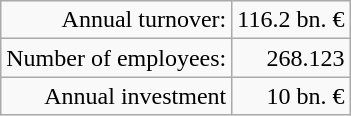<table class="wikitable" style="text-align:right;">
<tr>
<td>Annual turnover:</td>
<td>116.2 bn. €</td>
</tr>
<tr>
<td>Number of employees:</td>
<td>268.123</td>
</tr>
<tr>
<td>Annual investment</td>
<td>10 bn. €</td>
</tr>
</table>
